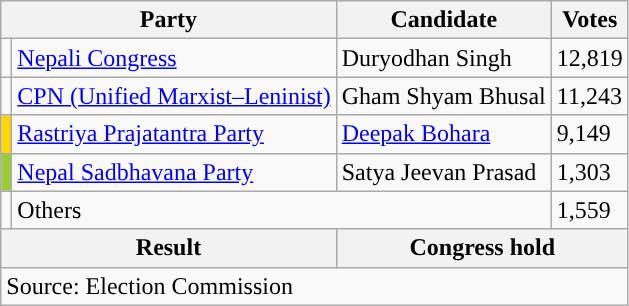<table class="wikitable">
<tr>
<th colspan="2">Party</th>
<th>Candidate</th>
<th>Votes</th>
</tr>
<tr>
<td style="background-color:"></td>
<td><a href='#'>Nepali Congress</a></td>
<td>Duryodhan Singh</td>
<td>12,819</td>
</tr>
<tr>
<td style="background-color:"></td>
<td><a href='#'>CPN (Unified Marxist–Leninist)</a></td>
<td>Gham Shyam Bhusal</td>
<td>11,243</td>
</tr>
<tr>
<td style="background-color:gold"></td>
<td><a href='#'>Rastriya Prajatantra Party</a></td>
<td><a href='#'>Deepak Bohara</a></td>
<td>9,149</td>
</tr>
<tr>
<td style="background-color:yellowgreen"></td>
<td><a href='#'>Nepal Sadbhavana Party</a></td>
<td>Satya Jeevan Prasad</td>
<td>1,303</td>
</tr>
<tr>
<td></td>
<td colspan="2">Others</td>
<td>1,559</td>
</tr>
<tr>
<th colspan="2">Result</th>
<th colspan="2">Congress hold</th>
</tr>
<tr>
<td colspan="4">Source: Election Commission</td>
</tr>
</table>
